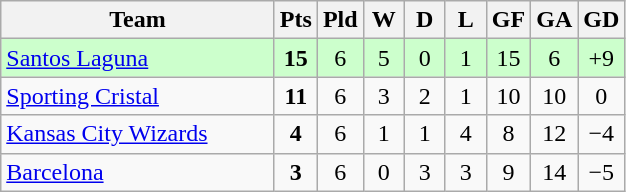<table class="wikitable" style="text-align:center;">
<tr>
<th width=175>Team</th>
<th width=20 abbr="Points">Pts</th>
<th width=20 abbr="Played">Pld</th>
<th width=20 abbr="Won">W</th>
<th width=20 abbr="Drawn">D</th>
<th width=20 abbr="Lost">L</th>
<th width=20 abbr="Goals for">GF</th>
<th width=20 abbr="Goals against">GA</th>
<th width=20 abbr="Goal difference">GD</th>
</tr>
<tr style="background:#ccffcc;">
<td style="text-align:left;"> <a href='#'>Santos Laguna</a></td>
<td><strong>15</strong></td>
<td>6</td>
<td>5</td>
<td>0</td>
<td>1</td>
<td>15</td>
<td>6</td>
<td>+9</td>
</tr>
<tr>
<td style="text-align:left;"> <a href='#'>Sporting Cristal</a></td>
<td><strong>11</strong></td>
<td>6</td>
<td>3</td>
<td>2</td>
<td>1</td>
<td>10</td>
<td>10</td>
<td>0</td>
</tr>
<tr>
<td style="text-align:left;"> <a href='#'>Kansas City Wizards</a></td>
<td><strong>4</strong></td>
<td>6</td>
<td>1</td>
<td>1</td>
<td>4</td>
<td>8</td>
<td>12</td>
<td>−4</td>
</tr>
<tr>
<td style="text-align:left;"> <a href='#'>Barcelona</a></td>
<td><strong>3</strong></td>
<td>6</td>
<td>0</td>
<td>3</td>
<td>3</td>
<td>9</td>
<td>14</td>
<td>−5</td>
</tr>
</table>
